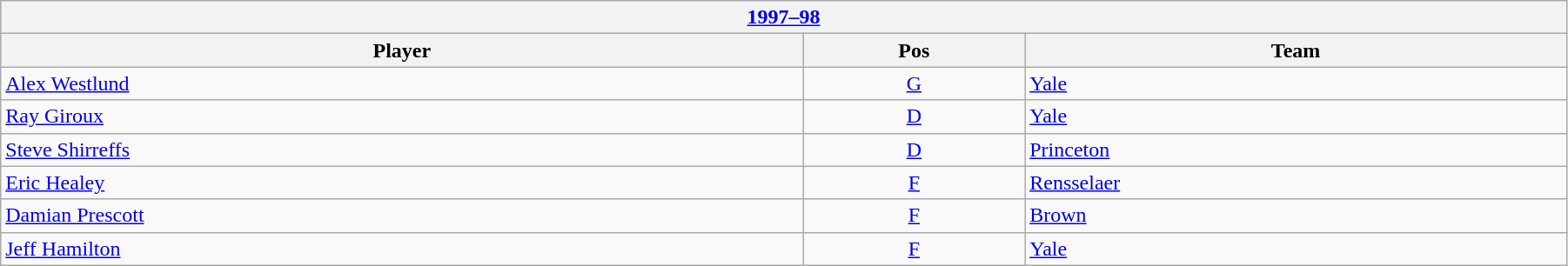<table class="wikitable" width=95%>
<tr>
<th colspan=3><a href='#'>1997–98</a></th>
</tr>
<tr>
<th>Player</th>
<th>Pos</th>
<th>Team</th>
</tr>
<tr>
<td><a href='#'>Alex Westlund</a></td>
<td align=center><a href='#'>G</a></td>
<td><a href='#'>Yale</a></td>
</tr>
<tr>
<td><a href='#'>Ray Giroux</a></td>
<td align=center><a href='#'>D</a></td>
<td><a href='#'>Yale</a></td>
</tr>
<tr>
<td><a href='#'>Steve Shirreffs</a></td>
<td align=center><a href='#'>D</a></td>
<td><a href='#'>Princeton</a></td>
</tr>
<tr>
<td><a href='#'>Eric Healey</a></td>
<td align=center><a href='#'>F</a></td>
<td><a href='#'>Rensselaer</a></td>
</tr>
<tr>
<td><a href='#'>Damian Prescott</a></td>
<td align=center><a href='#'>F</a></td>
<td><a href='#'>Brown</a></td>
</tr>
<tr>
<td><a href='#'>Jeff Hamilton</a></td>
<td align=center><a href='#'>F</a></td>
<td><a href='#'>Yale</a></td>
</tr>
</table>
